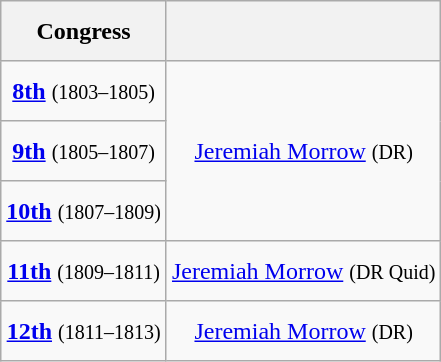<table class=wikitable style="text-align:center">
<tr style="height:2.5em">
<th>Congress</th>
<th></th>
</tr>
<tr style="height:2.5em">
<td><strong><a href='#'>8th</a></strong> <small>(1803–1805)</small></td>
<td rowspan=3 ><a href='#'>Jeremiah Morrow</a> <small>(DR)</small></td>
</tr>
<tr style="height:2.5em">
<td><strong><a href='#'>9th</a></strong> <small>(1805–1807)</small></td>
</tr>
<tr style="height:2.5em">
<td><strong><a href='#'>10th</a></strong> <small>(1807–1809)</small></td>
</tr>
<tr style="height:2.5em">
<td><strong><a href='#'>11th</a></strong> <small>(1809–1811)</small></td>
<td><a href='#'>Jeremiah Morrow</a> <small>(DR Quid)</small></td>
</tr>
<tr style="height:2.5em">
<td><strong><a href='#'>12th</a></strong> <small>(1811–1813)</small></td>
<td><a href='#'>Jeremiah Morrow</a> <small>(DR)</small></td>
</tr>
</table>
